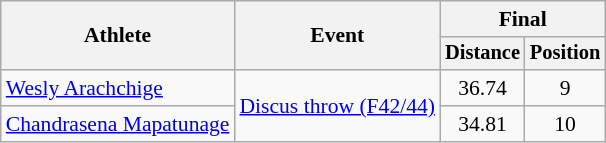<table class=wikitable style="font-size:90%">
<tr>
<th rowspan="2">Athlete</th>
<th rowspan="2">Event</th>
<th colspan="2">Final</th>
</tr>
<tr style="font-size:95%">
<th>Distance</th>
<th>Position</th>
</tr>
<tr align=center>
<td align=left><a href='#'>Wesly Arachchige</a></td>
<td align=left rowspan="2"><a href='#'>Discus throw (F42/44)</a></td>
<td>36.74</td>
<td>9</td>
</tr>
<tr align=center>
<td align=left><a href='#'>Chandrasena Mapatunage</a></td>
<td>34.81</td>
<td>10</td>
</tr>
</table>
